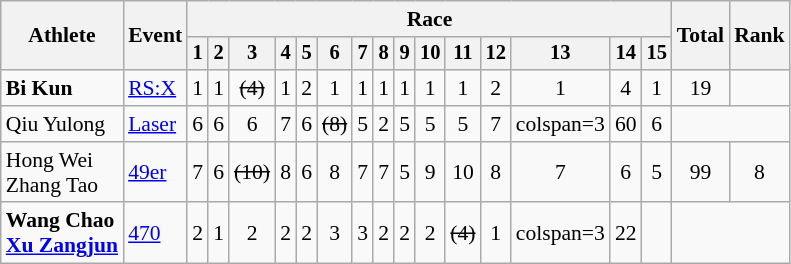<table class=wikitable style=font-size:90%;text-align:center>
<tr>
<th rowspan="2">Athlete</th>
<th rowspan="2">Event</th>
<th colspan=15>Race</th>
<th rowspan=2>Total</th>
<th rowspan=2>Rank</th>
</tr>
<tr style="font-size:95%">
<th>1</th>
<th>2</th>
<th>3</th>
<th>4</th>
<th>5</th>
<th>6</th>
<th>7</th>
<th>8</th>
<th>9</th>
<th>10</th>
<th>11</th>
<th>12</th>
<th>13</th>
<th>14</th>
<th>15</th>
</tr>
<tr>
<td align=left><strong>Bi Kun</strong></td>
<td align=left><a href='#'>RS:X</a></td>
<td>1</td>
<td>1</td>
<td><s>(4)</s></td>
<td>1</td>
<td>2</td>
<td>1</td>
<td>1</td>
<td>1</td>
<td>1</td>
<td>1</td>
<td>1</td>
<td>2</td>
<td>1</td>
<td>4</td>
<td>1</td>
<td>19</td>
<td></td>
</tr>
<tr>
<td align=left>Qiu Yulong</td>
<td align=left><a href='#'>Laser</a></td>
<td>6</td>
<td>6</td>
<td>6</td>
<td>7</td>
<td>6</td>
<td><s>(8)</s></td>
<td>5</td>
<td>2</td>
<td>5</td>
<td>5</td>
<td>5</td>
<td>7</td>
<td>colspan=3 </td>
<td>60</td>
<td>6</td>
</tr>
<tr>
<td align=left>Hong Wei<br>Zhang Tao</td>
<td align=left><a href='#'>49er</a></td>
<td>7</td>
<td>6</td>
<td><s>(10)</s><br></td>
<td>8</td>
<td>6</td>
<td>8</td>
<td>7</td>
<td>7</td>
<td>5</td>
<td>9</td>
<td>10<br></td>
<td>8</td>
<td>7</td>
<td>6</td>
<td>5</td>
<td>99</td>
<td>8</td>
</tr>
<tr>
<td align=left><strong>Wang Chao<br><a href='#'>Xu Zangjun</a></strong></td>
<td align=left><a href='#'>470</a></td>
<td>2</td>
<td>1</td>
<td>2</td>
<td>2</td>
<td>2</td>
<td>3</td>
<td>3</td>
<td>2</td>
<td>2</td>
<td>2</td>
<td><s>(4)</s></td>
<td>1</td>
<td>colspan=3 </td>
<td>22</td>
<td></td>
</tr>
</table>
